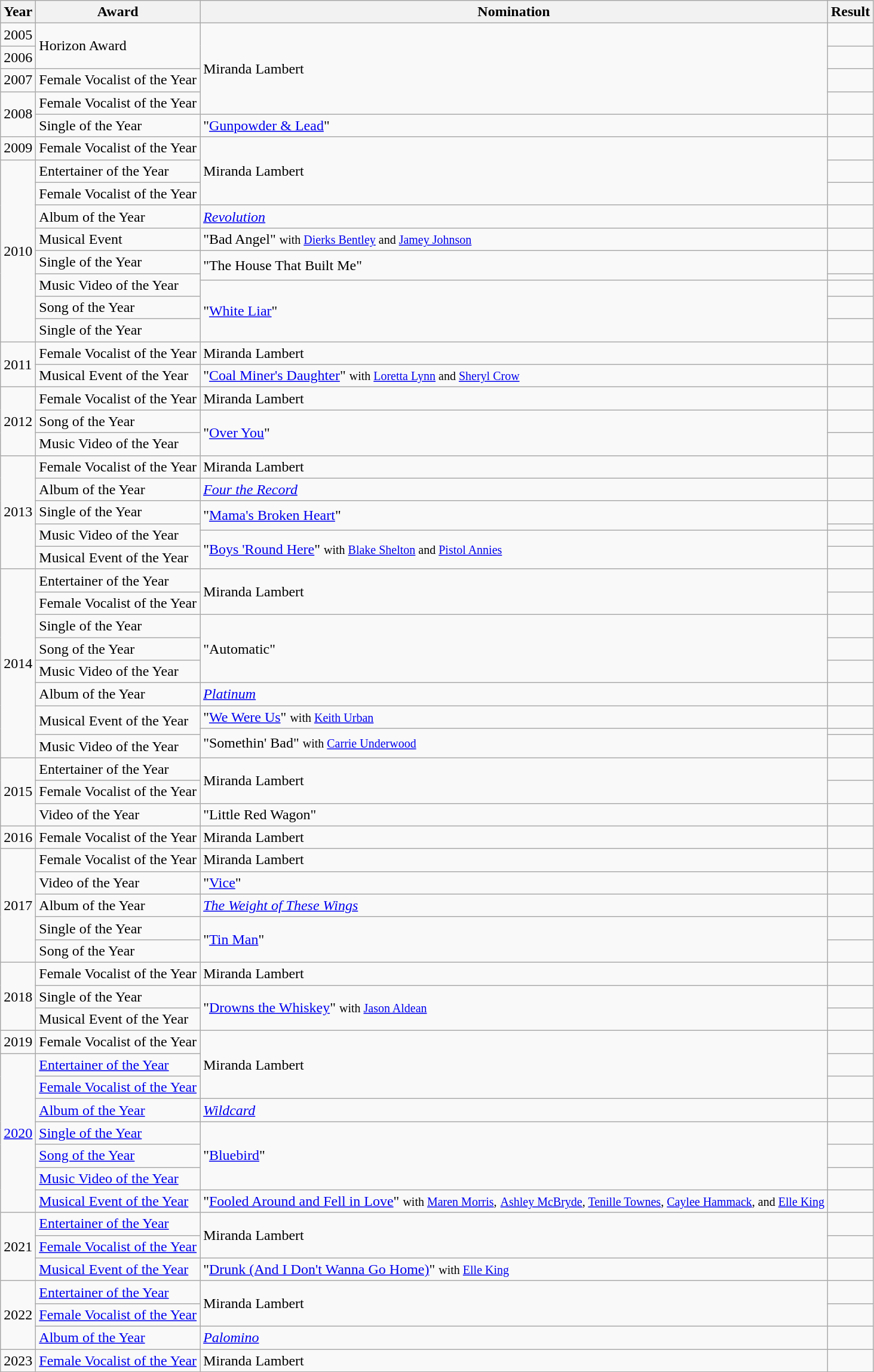<table class="wikitable">
<tr>
<th>Year</th>
<th>Award</th>
<th>Nomination</th>
<th>Result</th>
</tr>
<tr>
<td>2005</td>
<td rowspan="2">Horizon Award</td>
<td rowspan="4">Miranda Lambert</td>
<td></td>
</tr>
<tr>
<td>2006</td>
<td></td>
</tr>
<tr>
<td>2007</td>
<td>Female Vocalist of the Year</td>
<td></td>
</tr>
<tr>
<td rowspan="2">2008</td>
<td>Female Vocalist of the Year</td>
<td></td>
</tr>
<tr>
<td>Single of the Year</td>
<td>"<a href='#'>Gunpowder & Lead</a>"</td>
<td></td>
</tr>
<tr>
<td>2009</td>
<td>Female Vocalist of the Year</td>
<td rowspan="3">Miranda Lambert</td>
<td></td>
</tr>
<tr>
<td rowspan="9">2010</td>
<td>Entertainer of the Year</td>
<td></td>
</tr>
<tr>
<td>Female Vocalist of the Year</td>
<td></td>
</tr>
<tr>
<td>Album of the Year</td>
<td><em><a href='#'>Revolution</a></em></td>
<td></td>
</tr>
<tr>
<td>Musical Event</td>
<td>"Bad Angel" <small>with <a href='#'>Dierks Bentley</a> and <a href='#'>Jamey Johnson</a></small></td>
<td></td>
</tr>
<tr>
<td>Single of the Year</td>
<td rowspan="2">"The House That Built Me"</td>
<td></td>
</tr>
<tr>
<td rowspan="2">Music Video of the Year</td>
<td></td>
</tr>
<tr>
<td rowspan="3">"<a href='#'>White Liar</a>"</td>
<td></td>
</tr>
<tr>
<td>Song of the Year</td>
<td></td>
</tr>
<tr>
<td>Single of the Year</td>
<td></td>
</tr>
<tr>
<td rowspan="2">2011</td>
<td>Female Vocalist of the Year</td>
<td>Miranda Lambert</td>
<td></td>
</tr>
<tr>
<td>Musical Event of the Year</td>
<td>"<a href='#'>Coal Miner's Daughter</a>" <small>with <a href='#'>Loretta Lynn</a> and <a href='#'>Sheryl Crow</a></small></td>
<td></td>
</tr>
<tr>
<td rowspan="3">2012</td>
<td>Female Vocalist of the Year</td>
<td>Miranda Lambert</td>
<td></td>
</tr>
<tr>
<td>Song of the Year</td>
<td rowspan="2">"<a href='#'>Over You</a>"</td>
<td></td>
</tr>
<tr>
<td>Music Video of the Year</td>
<td></td>
</tr>
<tr>
<td rowspan="6">2013</td>
<td>Female Vocalist of the Year</td>
<td>Miranda Lambert</td>
<td></td>
</tr>
<tr>
<td>Album of the Year</td>
<td><em><a href='#'>Four the Record</a></em></td>
<td></td>
</tr>
<tr>
<td>Single of the Year</td>
<td rowspan="2">"<a href='#'>Mama's Broken Heart</a>"</td>
<td></td>
</tr>
<tr>
<td rowspan="2">Music Video of the Year</td>
<td></td>
</tr>
<tr>
<td rowspan="2">"<a href='#'>Boys 'Round Here</a>" <small>with <a href='#'>Blake Shelton</a> and <a href='#'>Pistol Annies</a></small></td>
<td></td>
</tr>
<tr>
<td>Musical Event of the Year</td>
<td></td>
</tr>
<tr>
<td rowspan="9">2014</td>
<td>Entertainer of the Year</td>
<td rowspan="2">Miranda Lambert</td>
<td></td>
</tr>
<tr>
<td>Female Vocalist of the Year</td>
<td></td>
</tr>
<tr>
<td>Single of the Year</td>
<td rowspan="3">"Automatic"</td>
<td></td>
</tr>
<tr>
<td>Song of the Year</td>
<td></td>
</tr>
<tr>
<td>Music Video of the Year</td>
<td></td>
</tr>
<tr>
<td>Album of the Year</td>
<td><em><a href='#'>Platinum</a></em></td>
<td></td>
</tr>
<tr>
<td rowspan=2">Musical Event of the Year</td>
<td>"<a href='#'>We Were Us</a>" <small>with <a href='#'>Keith Urban</a></small></td>
<td></td>
</tr>
<tr>
<td rowspan="2">"Somethin' Bad" <small>with <a href='#'>Carrie Underwood</a></small></td>
<td></td>
</tr>
<tr>
<td>Music Video of the Year</td>
<td></td>
</tr>
<tr>
<td rowspan="3">2015</td>
<td>Entertainer of the Year</td>
<td rowspan="2">Miranda Lambert</td>
<td></td>
</tr>
<tr>
<td>Female Vocalist of the Year</td>
<td></td>
</tr>
<tr>
<td>Video of the Year</td>
<td>"Little Red Wagon"</td>
<td></td>
</tr>
<tr>
<td>2016</td>
<td>Female Vocalist of the Year</td>
<td>Miranda Lambert</td>
<td></td>
</tr>
<tr>
<td rowspan="5">2017</td>
<td>Female Vocalist of the Year</td>
<td>Miranda Lambert</td>
<td></td>
</tr>
<tr>
<td>Video of the Year</td>
<td>"<a href='#'>Vice</a>"</td>
<td></td>
</tr>
<tr>
<td>Album of the Year</td>
<td><em><a href='#'>The Weight of These Wings</a></em></td>
<td></td>
</tr>
<tr>
<td>Single of the Year</td>
<td rowspan="2">"<a href='#'>Tin Man</a>"</td>
<td></td>
</tr>
<tr>
<td>Song of the Year</td>
<td></td>
</tr>
<tr>
<td rowspan="3">2018</td>
<td>Female Vocalist of the Year</td>
<td>Miranda Lambert</td>
<td></td>
</tr>
<tr>
<td>Single of the Year</td>
<td rowspan="2">"<a href='#'>Drowns the Whiskey</a>" <small>with <a href='#'>Jason Aldean</a></small></td>
<td></td>
</tr>
<tr>
<td>Musical Event of the Year</td>
<td></td>
</tr>
<tr>
<td>2019</td>
<td>Female Vocalist of the Year</td>
<td rowspan=3>Miranda Lambert</td>
<td></td>
</tr>
<tr>
<td rowspan=7><a href='#'>2020</a></td>
<td><a href='#'>Entertainer of the Year</a></td>
<td></td>
</tr>
<tr>
<td><a href='#'>Female Vocalist of the Year</a></td>
<td></td>
</tr>
<tr>
<td><a href='#'>Album of the Year</a></td>
<td><em><a href='#'>Wildcard</a></em></td>
<td></td>
</tr>
<tr>
<td><a href='#'>Single of the Year</a></td>
<td rowspan=3>"<a href='#'>Bluebird</a>"</td>
<td></td>
</tr>
<tr>
<td><a href='#'>Song of the Year</a></td>
<td></td>
</tr>
<tr>
<td><a href='#'>Music Video of the Year</a></td>
<td></td>
</tr>
<tr>
<td><a href='#'>Musical Event of the Year</a></td>
<td>"<a href='#'>Fooled Around and Fell in Love</a>" <small>with <a href='#'>Maren Morris</a>,</small> <small><a href='#'>Ashley McBryde</a>, <a href='#'>Tenille Townes</a>, <a href='#'>Caylee Hammack</a>, and <a href='#'>Elle King</a></small></td>
<td></td>
</tr>
<tr>
<td rowspan="3">2021</td>
<td><a href='#'>Entertainer of the Year</a></td>
<td rowspan="2">Miranda Lambert</td>
<td></td>
</tr>
<tr>
<td><a href='#'>Female Vocalist of the Year</a></td>
<td></td>
</tr>
<tr>
<td><a href='#'>Musical Event of the Year</a></td>
<td>"<a href='#'>Drunk (And I Don't Wanna Go Home)</a>" <small>with <a href='#'>Elle King</a></small></td>
<td></td>
</tr>
<tr>
<td rowspan="3">2022</td>
<td><a href='#'>Entertainer of the Year</a></td>
<td rowspan="2">Miranda Lambert</td>
<td></td>
</tr>
<tr>
<td><a href='#'>Female Vocalist of the Year</a></td>
<td></td>
</tr>
<tr>
<td><a href='#'>Album of the Year</a></td>
<td><em><a href='#'>Palomino</a></em></td>
<td></td>
</tr>
<tr>
<td>2023</td>
<td><a href='#'>Female Vocalist of the Year</a></td>
<td>Miranda Lambert</td>
<td></td>
</tr>
</table>
